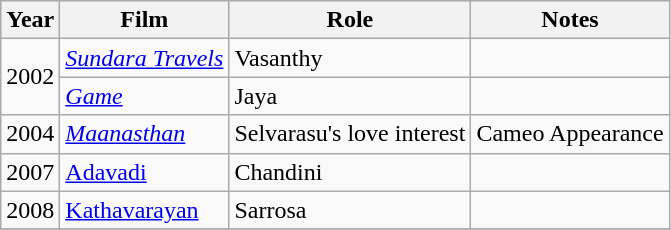<table class="wikitable sortable">
<tr style="background:#ccc; text-align:center;">
<th>Year</th>
<th>Film</th>
<th>Role</th>
<th>Notes</th>
</tr>
<tr>
<td rowspan="2">2002</td>
<td><em><a href='#'>Sundara Travels</a></em></td>
<td>Vasanthy</td>
<td></td>
</tr>
<tr>
<td><em><a href='#'>Game</a></em></td>
<td>Jaya</td>
<td></td>
</tr>
<tr>
<td>2004</td>
<td><em><a href='#'>Maanasthan</a></td>
<td>Selvarasu's love interest</td>
<td>Cameo Appearance</td>
</tr>
<tr>
<td>2007</td>
<td></em><a href='#'>Adavadi</a><em></td>
<td>Chandini</td>
<td></td>
</tr>
<tr>
<td>2008</td>
<td></em><a href='#'>Kathavarayan</a><em></td>
<td>Sarrosa</td>
<td></td>
</tr>
<tr>
</tr>
</table>
